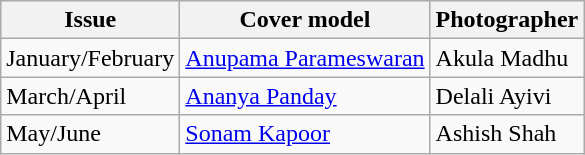<table class="sortable wikitable">
<tr>
<th>Issue</th>
<th>Cover model</th>
<th>Photographer</th>
</tr>
<tr>
<td>January/February</td>
<td><a href='#'>Anupama Parameswaran</a></td>
<td>Akula Madhu</td>
</tr>
<tr>
<td>March/April</td>
<td><a href='#'>Ananya Panday</a></td>
<td>Delali Ayivi</td>
</tr>
<tr>
<td>May/June</td>
<td><a href='#'>Sonam Kapoor</a></td>
<td>Ashish Shah</td>
</tr>
</table>
